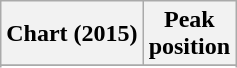<table class="wikitable plainrowheaders" style="text-align:center;">
<tr>
<th scope="col">Chart (2015)</th>
<th scope="col">Peak<br>position</th>
</tr>
<tr>
</tr>
<tr>
</tr>
</table>
